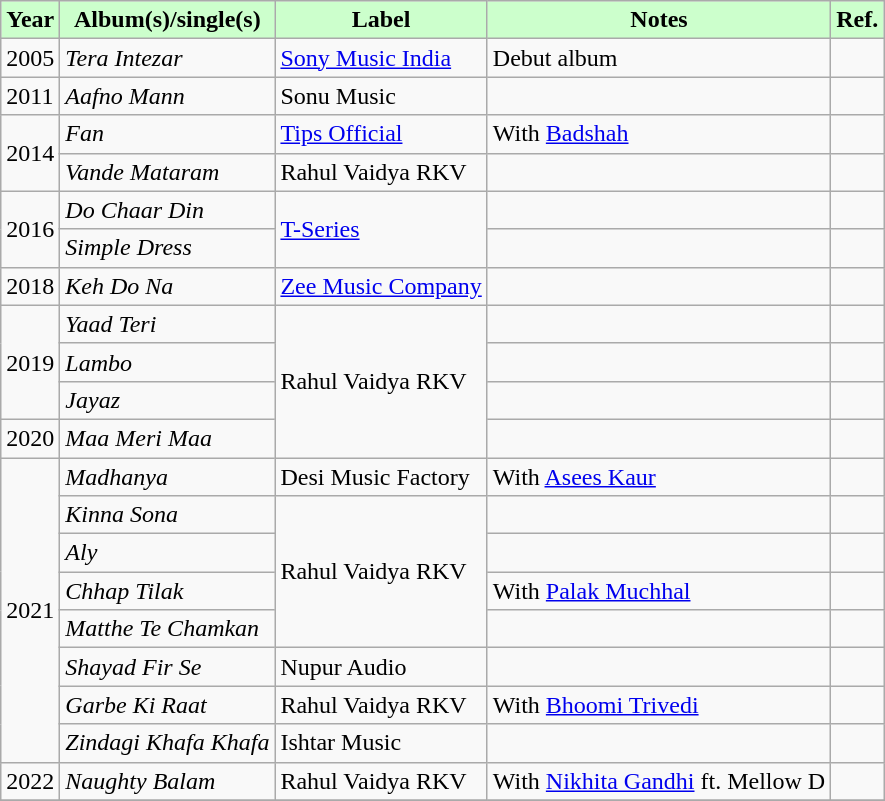<table class="wikitable sortable">
<tr style="background:#cfc; text-align:center;">
<td><strong>Year</strong></td>
<td><strong>Album(s)/single(s)</strong></td>
<td><strong>Label</strong></td>
<td><strong>Notes</strong></td>
<td><strong>Ref.</strong></td>
</tr>
<tr>
<td>2005</td>
<td><em>Tera Intezar</em></td>
<td><a href='#'>Sony Music India</a></td>
<td>Debut album</td>
<td></td>
</tr>
<tr>
<td>2011</td>
<td><em>Aafno Mann</em></td>
<td>Sonu Music</td>
<td></td>
<td></td>
</tr>
<tr>
<td rowspan="2">2014</td>
<td><em>Fan</em></td>
<td><a href='#'>Tips Official</a></td>
<td>With <a href='#'>Badshah</a></td>
<td></td>
</tr>
<tr>
<td><em>Vande Mataram</em></td>
<td>Rahul Vaidya RKV</td>
<td></td>
<td></td>
</tr>
<tr>
<td rowspan="2">2016</td>
<td><em>Do Chaar Din</em></td>
<td rowspan="2"><a href='#'>T-Series</a></td>
<td></td>
<td></td>
</tr>
<tr>
<td><em>Simple Dress</em></td>
<td></td>
<td></td>
</tr>
<tr>
<td>2018</td>
<td><em>Keh Do Na</em></td>
<td><a href='#'>Zee Music Company</a></td>
<td></td>
<td></td>
</tr>
<tr>
<td rowspan="3">2019</td>
<td><em>Yaad Teri</em></td>
<td rowspan="4">Rahul Vaidya RKV</td>
<td></td>
<td></td>
</tr>
<tr>
<td><em>Lambo</em></td>
<td></td>
<td></td>
</tr>
<tr>
<td><em>Jayaz</em></td>
<td></td>
<td></td>
</tr>
<tr>
<td>2020</td>
<td><em>Maa Meri Maa</em></td>
<td></td>
<td></td>
</tr>
<tr>
<td rowspan="8">2021</td>
<td><em>Madhanya</em></td>
<td>Desi Music Factory</td>
<td>With <a href='#'>Asees Kaur</a></td>
<td></td>
</tr>
<tr>
<td><em>Kinna Sona</em></td>
<td rowspan="4">Rahul Vaidya RKV</td>
<td></td>
<td></td>
</tr>
<tr>
<td><em>Aly</em></td>
<td></td>
<td></td>
</tr>
<tr>
<td><em>Chhap Tilak</em></td>
<td>With <a href='#'>Palak Muchhal</a></td>
<td></td>
</tr>
<tr>
<td><em>Matthe Te Chamkan</em></td>
<td></td>
<td></td>
</tr>
<tr>
<td><em>Shayad Fir Se</em></td>
<td>Nupur Audio</td>
<td></td>
<td></td>
</tr>
<tr>
<td><em>Garbe Ki Raat</em></td>
<td>Rahul Vaidya RKV</td>
<td>With <a href='#'>Bhoomi Trivedi</a></td>
<td></td>
</tr>
<tr>
<td><em>Zindagi Khafa Khafa</em></td>
<td>Ishtar Music</td>
<td></td>
<td></td>
</tr>
<tr>
<td>2022</td>
<td><em>Naughty Balam</em></td>
<td>Rahul Vaidya RKV</td>
<td>With <a href='#'>Nikhita Gandhi</a> ft. Mellow D</td>
<td></td>
</tr>
<tr>
</tr>
</table>
